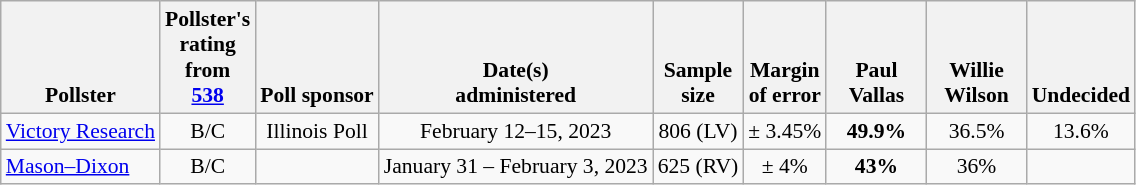<table class="wikitable" style="font-size:90%;text-align:center;">
<tr valign=bottom>
<th>Pollster</th>
<th>Pollster's<br>rating<br>from<br><a href='#'>538</a></th>
<th>Poll sponsor</th>
<th>Date(s)<br>administered</th>
<th>Sample<br>size</th>
<th>Margin<br>of error</th>
<th style="width:60px;">Paul<br>Vallas</th>
<th style="width:60px;">Willie<br>Wilson</th>
<th>Undecided</th>
</tr>
<tr>
<td style="text-align:left;"><a href='#'>Victory Research</a></td>
<td>B/C</td>
<td>Illinois Poll</td>
<td>February 12–15, 2023</td>
<td>806 (LV)</td>
<td>± 3.45%</td>
<td><strong>49.9%</strong></td>
<td>36.5%</td>
<td>13.6%</td>
</tr>
<tr>
<td style="text-align:left;"><a href='#'>Mason–Dixon</a></td>
<td>B/C</td>
<td></td>
<td>January 31 – February 3, 2023</td>
<td>625 (RV)</td>
<td>± 4%</td>
<td><strong>43%</strong></td>
<td>36%</td>
<td></td>
</tr>
</table>
